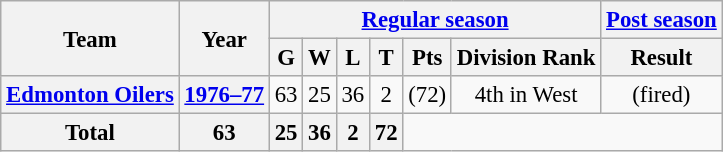<table class="wikitable" style="font-size: 95%; text-align:center;">
<tr>
<th rowspan="2">Team</th>
<th rowspan="2">Year</th>
<th colspan="6"><a href='#'>Regular season</a></th>
<th colspan="1"><a href='#'>Post season</a></th>
</tr>
<tr>
<th>G</th>
<th>W</th>
<th>L</th>
<th>T</th>
<th>Pts</th>
<th>Division Rank</th>
<th>Result</th>
</tr>
<tr>
<th><a href='#'>Edmonton Oilers</a></th>
<th><a href='#'>1976–77</a></th>
<td>63</td>
<td>25</td>
<td>36</td>
<td>2</td>
<td>(72)</td>
<td>4th in West</td>
<td>(fired)</td>
</tr>
<tr>
<th colspan"2">Total</th>
<th>63</th>
<th>25</th>
<th>36</th>
<th>2</th>
<th>72</th>
</tr>
</table>
